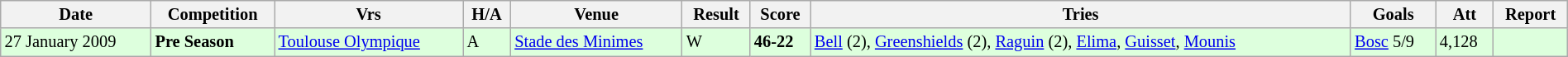<table class="wikitable"  style="font-size:85%; width:100%;">
<tr>
<th>Date</th>
<th>Competition</th>
<th>Vrs</th>
<th>H/A</th>
<th>Venue</th>
<th>Result</th>
<th>Score</th>
<th>Tries</th>
<th>Goals</th>
<th>Att</th>
<th>Report</th>
</tr>
<tr style="background:#ddffdd;" width=20 | >
<td>27 January 2009</td>
<td><strong>Pre Season</strong></td>
<td><a href='#'>Toulouse Olympique</a></td>
<td>A</td>
<td><a href='#'>Stade des Minimes</a></td>
<td>W</td>
<td><strong>46-22</strong></td>
<td><a href='#'>Bell</a> (2), <a href='#'>Greenshields</a> (2), <a href='#'>Raguin</a> (2), <a href='#'>Elima</a>, <a href='#'>Guisset</a>, <a href='#'>Mounis</a></td>
<td><a href='#'>Bosc</a> 5/9</td>
<td>4,128</td>
<td></td>
</tr>
</table>
